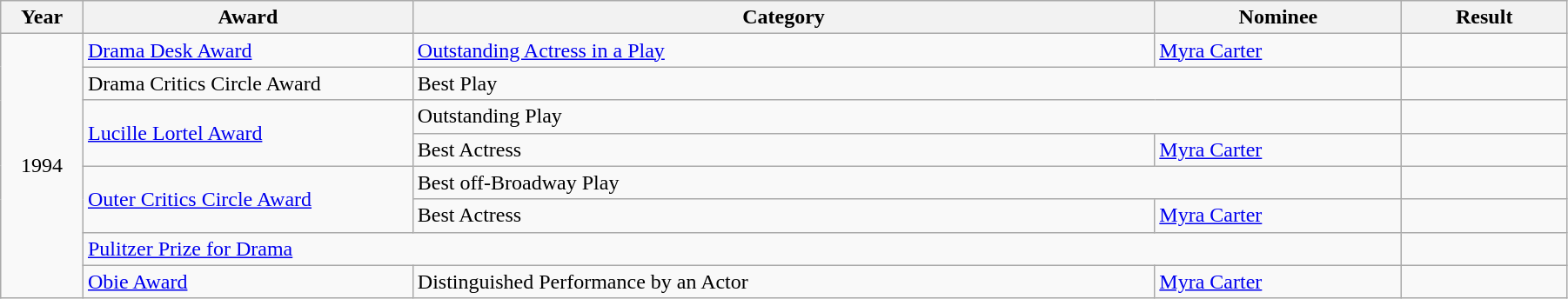<table class="wikitable" style="width:95%;">
<tr>
<th style="width:5%;">Year</th>
<th style="width:20%;">Award</th>
<th style="width:45%;">Category</th>
<th style="width:15%;">Nominee</th>
<th style="width:10%;">Result</th>
</tr>
<tr>
<td rowspan="8" align="center">1994</td>
<td><a href='#'>Drama Desk Award</a></td>
<td><a href='#'>Outstanding Actress in a Play</a></td>
<td><a href='#'>Myra Carter</a></td>
<td></td>
</tr>
<tr>
<td>Drama Critics Circle Award</td>
<td colspan="2">Best Play</td>
<td></td>
</tr>
<tr>
<td rowspan="2"><a href='#'>Lucille Lortel Award</a></td>
<td colspan="2">Outstanding Play</td>
<td></td>
</tr>
<tr>
<td>Best Actress</td>
<td><a href='#'>Myra Carter</a></td>
<td></td>
</tr>
<tr>
<td rowspan="2"><a href='#'>Outer Critics Circle Award</a></td>
<td colspan="2">Best off-Broadway Play</td>
<td></td>
</tr>
<tr>
<td>Best Actress</td>
<td><a href='#'>Myra Carter</a></td>
<td></td>
</tr>
<tr>
<td colspan="3"><a href='#'>Pulitzer Prize for Drama</a></td>
<td></td>
</tr>
<tr>
<td><a href='#'>Obie Award</a></td>
<td>Distinguished Performance by an Actor</td>
<td><a href='#'>Myra Carter</a></td>
<td></td>
</tr>
</table>
